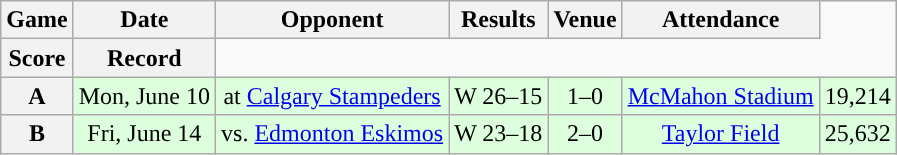<table class="wikitable" style="text-align:center">
<tr>
<th>Game</th>
<th>Date</th>
<th>Opponent</th>
<th>Results</th>
<th>Venue</th>
<th>Attendance</th>
</tr>
<tr>
<th>Score</th>
<th>Record</th>
</tr>
<tr style="background:#ddffdd">
<th>A</th>
<td>Mon, June 10</td>
<td>at <a href='#'>Calgary Stampeders</a></td>
<td>W 26–15</td>
<td>1–0</td>
<td><a href='#'>McMahon Stadium</a></td>
<td>19,214</td>
</tr>
<tr style="background:#ddffdd">
<th>B</th>
<td>Fri, June 14</td>
<td>vs. <a href='#'>Edmonton Eskimos</a></td>
<td>W 23–18</td>
<td>2–0</td>
<td><a href='#'>Taylor Field</a></td>
<td>25,632</td>
</tr>
</table>
